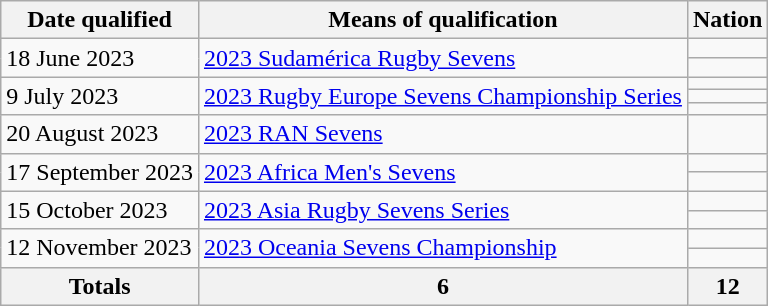<table class="wikitable sortable">
<tr>
<th>Date qualified</th>
<th>Means of qualification</th>
<th>Nation</th>
</tr>
<tr>
<td rowspan="2">18 June 2023</td>
<td rowspan="2"><a href='#'>2023 Sudamérica Rugby Sevens</a></td>
<td></td>
</tr>
<tr>
<td></td>
</tr>
<tr>
<td rowspan=3>9 July 2023</td>
<td rowspan=3><a href='#'>2023 Rugby Europe Sevens Championship Series</a></td>
<td></td>
</tr>
<tr>
<td></td>
</tr>
<tr>
<td></td>
</tr>
<tr>
<td>20 August 2023</td>
<td><a href='#'>2023 RAN Sevens</a></td>
<td></td>
</tr>
<tr>
<td rowspan="2">17 September 2023</td>
<td rowspan="2"><a href='#'>2023 Africa Men's Sevens</a></td>
<td></td>
</tr>
<tr>
<td></td>
</tr>
<tr>
<td rowspan="2">15 October 2023</td>
<td rowspan=2><a href='#'>2023 Asia Rugby Sevens Series</a></td>
<td></td>
</tr>
<tr>
<td></td>
</tr>
<tr>
<td rowspan=2>12 November 2023</td>
<td rowspan=2><a href='#'>2023 Oceania Sevens Championship</a></td>
<td></td>
</tr>
<tr>
<td></td>
</tr>
<tr>
<th>Totals</th>
<th>6</th>
<th>12</th>
</tr>
</table>
